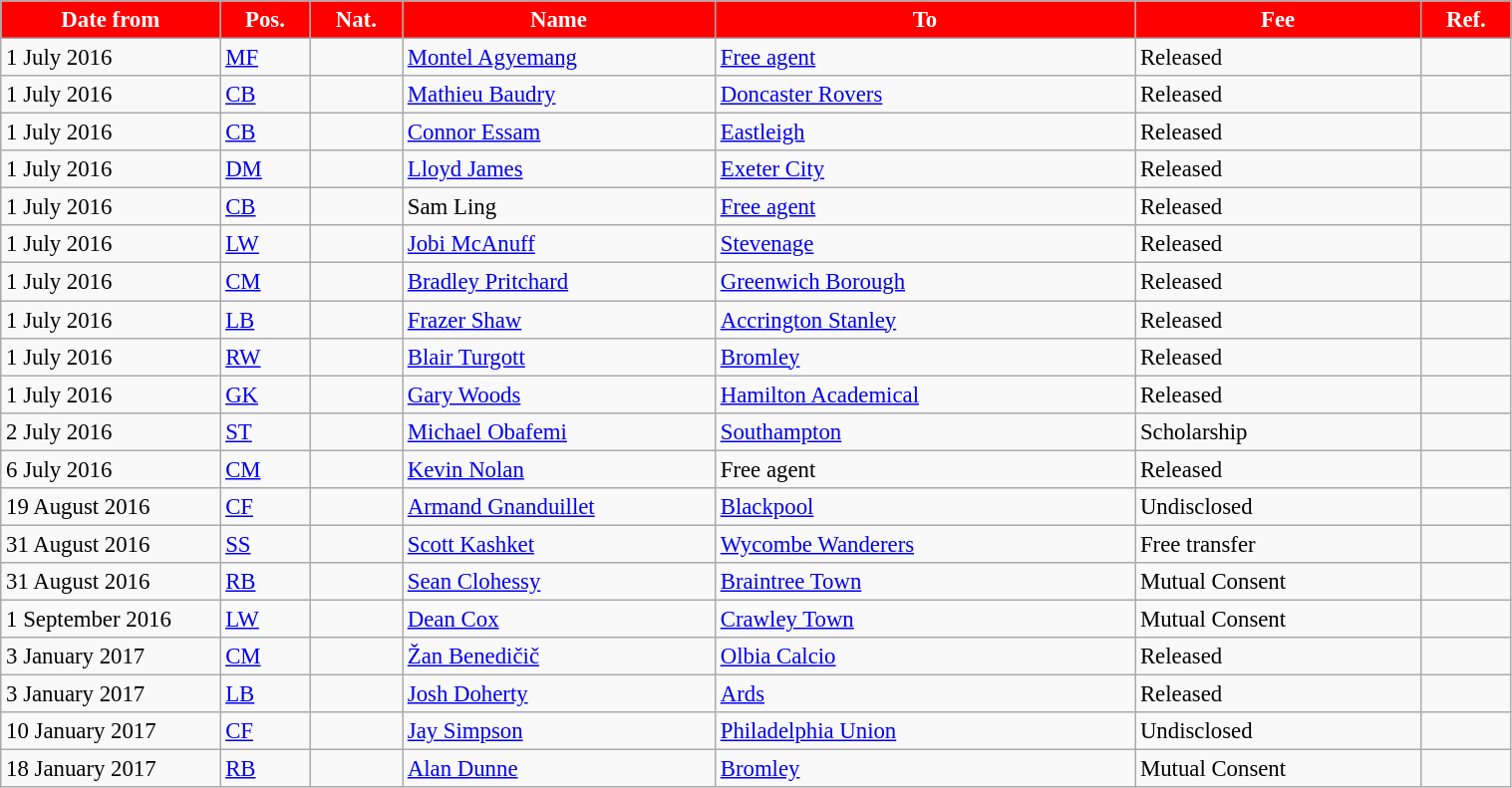<table class="wikitable sortable" style="width:80%; text-align:center; font-size:95%; text-align:left;">
<tr>
<th style="background:#FF0000; color:#FFFFFF; width:75px;">Date from</th>
<th style="background:#FF0000; color:#FFFFFF; width:25px;">Pos.</th>
<th style="background:#FF0000; color:#FFFFFF; width:10px;">Nat.</th>
<th style="background:#FF0000; color:#FFFFFF; width:110px;">Name</th>
<th style="background:#FF0000; color:#FFFFFF; width:150px;">To</th>
<th style="background:#FF0000; color:#FFFFFF; width:100px;">Fee</th>
<th style="background:#FF0000; color:#FFFFFF; width:25px;">Ref.</th>
</tr>
<tr>
<td>1 July 2016</td>
<td><a href='#'>MF</a></td>
<td></td>
<td><a href='#'>Montel Agyemang</a></td>
<td><a href='#'>Free agent</a></td>
<td>Released</td>
<td></td>
</tr>
<tr>
<td>1 July 2016</td>
<td><a href='#'>CB</a></td>
<td></td>
<td><a href='#'>Mathieu Baudry</a></td>
<td> <a href='#'>Doncaster Rovers</a> </td>
<td>Released</td>
<td></td>
</tr>
<tr>
<td>1 July 2016</td>
<td><a href='#'>CB</a></td>
<td></td>
<td><a href='#'>Connor Essam</a></td>
<td> <a href='#'>Eastleigh</a> </td>
<td>Released</td>
<td></td>
</tr>
<tr>
<td>1 July 2016</td>
<td><a href='#'>DM</a></td>
<td></td>
<td><a href='#'>Lloyd James</a></td>
<td>  <a href='#'>Exeter City</a> </td>
<td>Released</td>
<td></td>
</tr>
<tr>
<td>1 July 2016</td>
<td><a href='#'>CB</a></td>
<td></td>
<td>Sam Ling</td>
<td><a href='#'>Free agent</a></td>
<td>Released</td>
<td></td>
</tr>
<tr>
<td>1 July 2016</td>
<td><a href='#'>LW</a></td>
<td></td>
<td><a href='#'>Jobi McAnuff</a></td>
<td> <a href='#'>Stevenage</a> </td>
<td>Released</td>
<td></td>
</tr>
<tr>
<td>1 July 2016</td>
<td><a href='#'>CM</a></td>
<td></td>
<td><a href='#'>Bradley Pritchard</a></td>
<td> <a href='#'>Greenwich Borough</a> </td>
<td>Released</td>
<td></td>
</tr>
<tr>
<td>1 July 2016</td>
<td><a href='#'>LB</a></td>
<td></td>
<td><a href='#'>Frazer Shaw</a></td>
<td> <a href='#'>Accrington Stanley</a> </td>
<td>Released</td>
<td></td>
</tr>
<tr>
<td>1 July 2016</td>
<td><a href='#'>RW</a></td>
<td></td>
<td><a href='#'>Blair Turgott</a></td>
<td> <a href='#'>Bromley</a> </td>
<td>Released</td>
<td></td>
</tr>
<tr>
<td>1 July 2016</td>
<td><a href='#'>GK</a></td>
<td></td>
<td><a href='#'>Gary Woods</a></td>
<td> <a href='#'>Hamilton Academical</a> </td>
<td>Released</td>
<td></td>
</tr>
<tr>
<td>2 July 2016</td>
<td><a href='#'>ST</a></td>
<td></td>
<td><a href='#'>Michael Obafemi</a></td>
<td> <a href='#'>Southampton</a></td>
<td>Scholarship</td>
<td></td>
</tr>
<tr>
<td>6 July 2016</td>
<td><a href='#'>CM</a></td>
<td></td>
<td><a href='#'>Kevin Nolan</a></td>
<td>Free agent</td>
<td>Released</td>
<td></td>
</tr>
<tr>
<td>19 August 2016</td>
<td><a href='#'>CF</a></td>
<td></td>
<td><a href='#'>Armand Gnanduillet</a></td>
<td> <a href='#'>Blackpool</a></td>
<td>Undisclosed</td>
<td></td>
</tr>
<tr>
<td>31 August 2016</td>
<td><a href='#'>SS</a></td>
<td></td>
<td><a href='#'>Scott Kashket</a></td>
<td> <a href='#'>Wycombe Wanderers</a></td>
<td>Free transfer</td>
<td></td>
</tr>
<tr>
<td>31 August 2016</td>
<td><a href='#'>RB</a></td>
<td></td>
<td><a href='#'>Sean Clohessy</a></td>
<td>   <a href='#'>Braintree Town</a> </td>
<td>Mutual Consent</td>
<td></td>
</tr>
<tr>
<td>1 September 2016</td>
<td><a href='#'>LW</a></td>
<td></td>
<td><a href='#'>Dean Cox</a></td>
<td>  <a href='#'>Crawley Town</a> </td>
<td>Mutual Consent</td>
<td></td>
</tr>
<tr>
<td>3 January 2017</td>
<td><a href='#'>CM</a></td>
<td></td>
<td><a href='#'>Žan Benedičič</a></td>
<td> <a href='#'>Olbia Calcio</a> </td>
<td>Released</td>
<td></td>
</tr>
<tr>
<td>3 January 2017</td>
<td><a href='#'>LB</a></td>
<td></td>
<td><a href='#'>Josh Doherty</a></td>
<td> <a href='#'>Ards</a></td>
<td>Released</td>
<td></td>
</tr>
<tr>
<td>10 January 2017</td>
<td><a href='#'>CF</a></td>
<td></td>
<td><a href='#'>Jay Simpson</a></td>
<td> <a href='#'>Philadelphia Union</a></td>
<td>Undisclosed</td>
<td></td>
</tr>
<tr>
<td>18 January 2017</td>
<td><a href='#'>RB</a></td>
<td></td>
<td><a href='#'>Alan Dunne</a></td>
<td> <a href='#'>Bromley</a> </td>
<td>Mutual Consent</td>
<td></td>
</tr>
</table>
